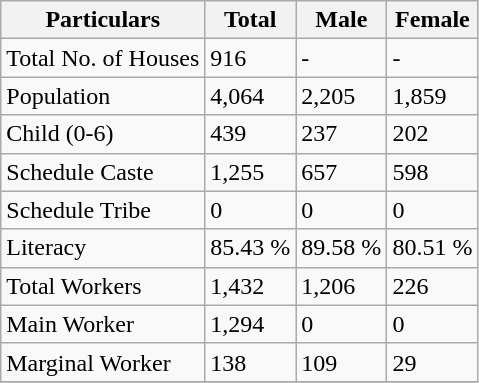<table class="wikitable sortable">
<tr>
<th>Particulars</th>
<th>Total</th>
<th>Male</th>
<th>Female</th>
</tr>
<tr>
<td>Total No. of Houses</td>
<td>916</td>
<td>-</td>
<td>-</td>
</tr>
<tr>
<td>Population</td>
<td>4,064</td>
<td>2,205</td>
<td>1,859</td>
</tr>
<tr>
<td>Child (0-6)</td>
<td>439</td>
<td>237</td>
<td>202</td>
</tr>
<tr>
<td>Schedule Caste</td>
<td>1,255</td>
<td>657</td>
<td>598</td>
</tr>
<tr>
<td>Schedule Tribe</td>
<td>0</td>
<td>0</td>
<td>0</td>
</tr>
<tr>
<td>Literacy</td>
<td>85.43 %</td>
<td>89.58 %</td>
<td>80.51 %</td>
</tr>
<tr>
<td>Total Workers</td>
<td>1,432</td>
<td>1,206</td>
<td>226</td>
</tr>
<tr>
<td>Main Worker</td>
<td>1,294</td>
<td>0</td>
<td>0</td>
</tr>
<tr>
<td>Marginal Worker</td>
<td>138</td>
<td>109</td>
<td>29</td>
</tr>
<tr>
</tr>
</table>
